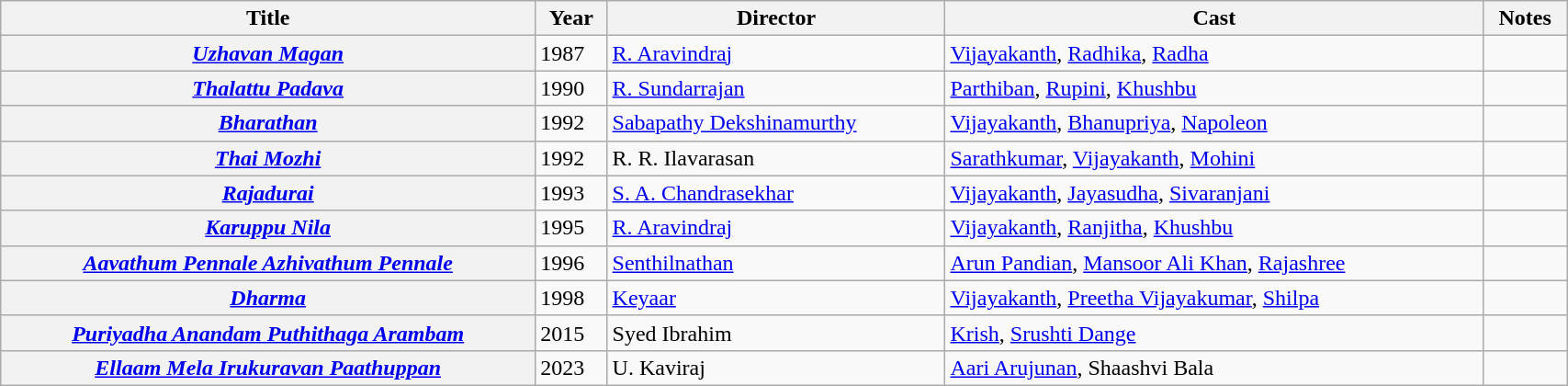<table class="wikitable plainrowheaders sortable" style="width: 90%; text-align: left;">
<tr>
<th scope="col">Title</th>
<th scope="col">Year</th>
<th scope="col">Director</th>
<th scope="col">Cast</th>
<th scope="col">Notes</th>
</tr>
<tr>
<th scope="row"><em><a href='#'>Uzhavan Magan</a></em></th>
<td>1987</td>
<td><a href='#'>R. Aravindraj</a></td>
<td><a href='#'>Vijayakanth</a>, <a href='#'>Radhika</a>, <a href='#'>Radha</a></td>
<td></td>
</tr>
<tr>
<th scope="row"><em><a href='#'>Thalattu Padava</a></em></th>
<td>1990</td>
<td><a href='#'>R. Sundarrajan</a></td>
<td><a href='#'>Parthiban</a>, <a href='#'>Rupini</a>, <a href='#'>Khushbu</a></td>
<td></td>
</tr>
<tr>
<th scope="row"><em><a href='#'>Bharathan</a></em></th>
<td>1992</td>
<td><a href='#'>Sabapathy Dekshinamurthy</a></td>
<td><a href='#'>Vijayakanth</a>, <a href='#'>Bhanupriya</a>, <a href='#'>Napoleon</a></td>
<td></td>
</tr>
<tr>
<th scope="row"><em><a href='#'>Thai Mozhi</a></em></th>
<td>1992</td>
<td>R. R. Ilavarasan</td>
<td><a href='#'>Sarathkumar</a>, <a href='#'>Vijayakanth</a>, <a href='#'>Mohini</a></td>
<td></td>
</tr>
<tr>
<th scope="row"><em><a href='#'>Rajadurai</a></em></th>
<td>1993</td>
<td><a href='#'>S. A. Chandrasekhar</a></td>
<td><a href='#'>Vijayakanth</a>, <a href='#'>Jayasudha</a>, <a href='#'>Sivaranjani</a></td>
<td></td>
</tr>
<tr>
<th scope="row"><em><a href='#'>Karuppu Nila</a></em></th>
<td>1995</td>
<td><a href='#'>R. Aravindraj</a></td>
<td><a href='#'>Vijayakanth</a>, <a href='#'>Ranjitha</a>, <a href='#'>Khushbu</a></td>
<td></td>
</tr>
<tr>
<th scope="row"><em><a href='#'>Aavathum Pennale Azhivathum Pennale</a></em></th>
<td>1996</td>
<td><a href='#'>Senthilnathan</a></td>
<td><a href='#'>Arun Pandian</a>, <a href='#'>Mansoor Ali Khan</a>, <a href='#'>Rajashree</a></td>
<td></td>
</tr>
<tr>
<th scope="row"><em><a href='#'>Dharma</a></em></th>
<td>1998</td>
<td><a href='#'>Keyaar</a></td>
<td><a href='#'>Vijayakanth</a>, <a href='#'>Preetha Vijayakumar</a>, <a href='#'>Shilpa</a></td>
<td></td>
</tr>
<tr>
<th scope="row"><em><a href='#'>Puriyadha Anandam Puthithaga Arambam</a></em></th>
<td>2015</td>
<td>Syed Ibrahim</td>
<td><a href='#'>Krish</a>, <a href='#'>Srushti Dange</a></td>
<td></td>
</tr>
<tr>
<th scope="row"><em><a href='#'>Ellaam Mela Irukuravan Paathuppan</a></em></th>
<td>2023</td>
<td>U. Kaviraj</td>
<td><a href='#'>Aari Arujunan</a>, Shaashvi Bala</td>
<td></td>
</tr>
</table>
